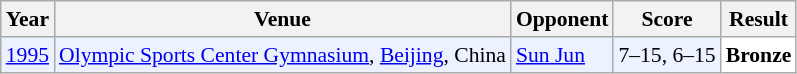<table class="sortable wikitable" style="font-size: 90%;">
<tr>
<th>Year</th>
<th>Venue</th>
<th>Opponent</th>
<th>Score</th>
<th>Result</th>
</tr>
<tr style="background:#ECF2FF">
<td align="center"><a href='#'>1995</a></td>
<td align="left"><a href='#'>Olympic Sports Center Gymnasium</a>, <a href='#'>Beijing</a>, China</td>
<td align="left"> <a href='#'>Sun Jun</a></td>
<td align="left">7–15, 6–15</td>
<td style="text-align:left; background: white"> <strong>Bronze</strong></td>
</tr>
</table>
